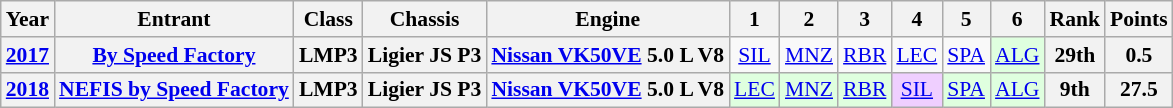<table class="wikitable" style="text-align:center; font-size:90%">
<tr>
<th>Year</th>
<th>Entrant</th>
<th>Class</th>
<th>Chassis</th>
<th>Engine</th>
<th>1</th>
<th>2</th>
<th>3</th>
<th>4</th>
<th>5</th>
<th>6</th>
<th>Rank</th>
<th>Points</th>
</tr>
<tr>
<th><a href='#'>2017</a></th>
<th><a href='#'>By Speed Factory</a></th>
<th>LMP3</th>
<th>Ligier JS P3</th>
<th><a href='#'>Nissan VK50VE</a> 5.0 L V8</th>
<td style="background:#;"><a href='#'>SIL</a><br></td>
<td style="background:#;"><a href='#'>MNZ</a><br></td>
<td style="background:#;"><a href='#'>RBR</a><br></td>
<td style="background:#;"><a href='#'>LEC</a><br></td>
<td style="background:#;"><a href='#'>SPA</a><br></td>
<td style="background:#DFFFDF;"><a href='#'>ALG</a><br></td>
<th style="background:#;">29th</th>
<th style="background:#;">0.5</th>
</tr>
<tr>
<th><a href='#'>2018</a></th>
<th><a href='#'>NEFIS by Speed Factory</a></th>
<th>LMP3</th>
<th>Ligier JS P3</th>
<th><a href='#'>Nissan VK50VE</a> 5.0 L V8</th>
<td style="background:#DFFFDF;"><a href='#'>LEC</a><br></td>
<td style="background:#DFFFDF;"><a href='#'>MNZ</a><br></td>
<td style="background:#DFFFDF;"><a href='#'>RBR</a><br></td>
<td style="background:#EFCFFF;"><a href='#'>SIL</a><br></td>
<td style="background:#DFFFDF;"><a href='#'>SPA</a><br></td>
<td style="background:#DFFFDF;"><a href='#'>ALG</a><br></td>
<th>9th</th>
<th>27.5</th>
</tr>
</table>
